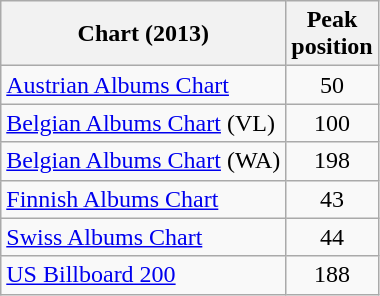<table class="wikitable sortable">
<tr>
<th>Chart (2013)</th>
<th>Peak<br>position</th>
</tr>
<tr>
<td><a href='#'>Austrian Albums Chart</a></td>
<td style="text-align:center;">50</td>
</tr>
<tr>
<td><a href='#'>Belgian Albums Chart</a> (VL)</td>
<td style="text-align:center;">100</td>
</tr>
<tr>
<td><a href='#'>Belgian Albums Chart</a> (WA)</td>
<td style="text-align:center;">198</td>
</tr>
<tr>
<td><a href='#'>Finnish Albums Chart</a></td>
<td style="text-align:center;">43</td>
</tr>
<tr>
<td><a href='#'>Swiss Albums Chart</a></td>
<td style="text-align:center;">44</td>
</tr>
<tr>
<td><a href='#'>US Billboard 200</a></td>
<td style="text-align:center;">188</td>
</tr>
</table>
